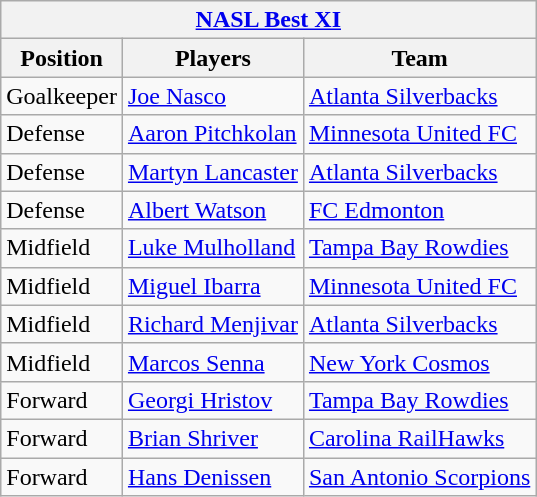<table class="wikitable">
<tr>
<th colspan=7><a href='#'>NASL Best XI</a></th>
</tr>
<tr>
<th>Position</th>
<th>Players</th>
<th>Team</th>
</tr>
<tr>
<td>Goalkeeper</td>
<td> <a href='#'>Joe Nasco</a></td>
<td><a href='#'>Atlanta Silverbacks</a></td>
</tr>
<tr>
<td>Defense</td>
<td> <a href='#'>Aaron Pitchkolan</a></td>
<td><a href='#'>Minnesota United FC</a></td>
</tr>
<tr>
<td>Defense</td>
<td> <a href='#'>Martyn Lancaster</a></td>
<td><a href='#'>Atlanta Silverbacks</a></td>
</tr>
<tr>
<td>Defense</td>
<td> <a href='#'>Albert Watson</a></td>
<td><a href='#'>FC Edmonton</a></td>
</tr>
<tr>
<td>Midfield</td>
<td> <a href='#'>Luke Mulholland</a></td>
<td><a href='#'>Tampa Bay Rowdies</a></td>
</tr>
<tr>
<td>Midfield</td>
<td> <a href='#'>Miguel Ibarra</a></td>
<td><a href='#'>Minnesota United FC</a></td>
</tr>
<tr>
<td>Midfield</td>
<td> <a href='#'>Richard Menjivar</a></td>
<td><a href='#'>Atlanta Silverbacks</a></td>
</tr>
<tr>
<td>Midfield</td>
<td> <a href='#'>Marcos Senna</a></td>
<td><a href='#'>New York Cosmos</a></td>
</tr>
<tr>
<td>Forward</td>
<td> <a href='#'>Georgi Hristov</a></td>
<td><a href='#'>Tampa Bay Rowdies</a></td>
</tr>
<tr>
<td>Forward</td>
<td> <a href='#'>Brian Shriver</a></td>
<td><a href='#'>Carolina RailHawks</a></td>
</tr>
<tr>
<td>Forward</td>
<td> <a href='#'>Hans Denissen</a></td>
<td><a href='#'>San Antonio Scorpions</a></td>
</tr>
</table>
